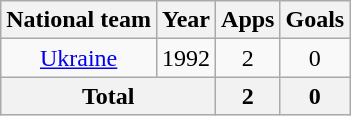<table class="wikitable" style="text-align:center">
<tr>
<th>National team</th>
<th>Year</th>
<th>Apps</th>
<th>Goals</th>
</tr>
<tr>
<td><a href='#'>Ukraine</a></td>
<td>1992</td>
<td>2</td>
<td>0</td>
</tr>
<tr>
<th colspan="2">Total</th>
<th>2</th>
<th>0</th>
</tr>
</table>
